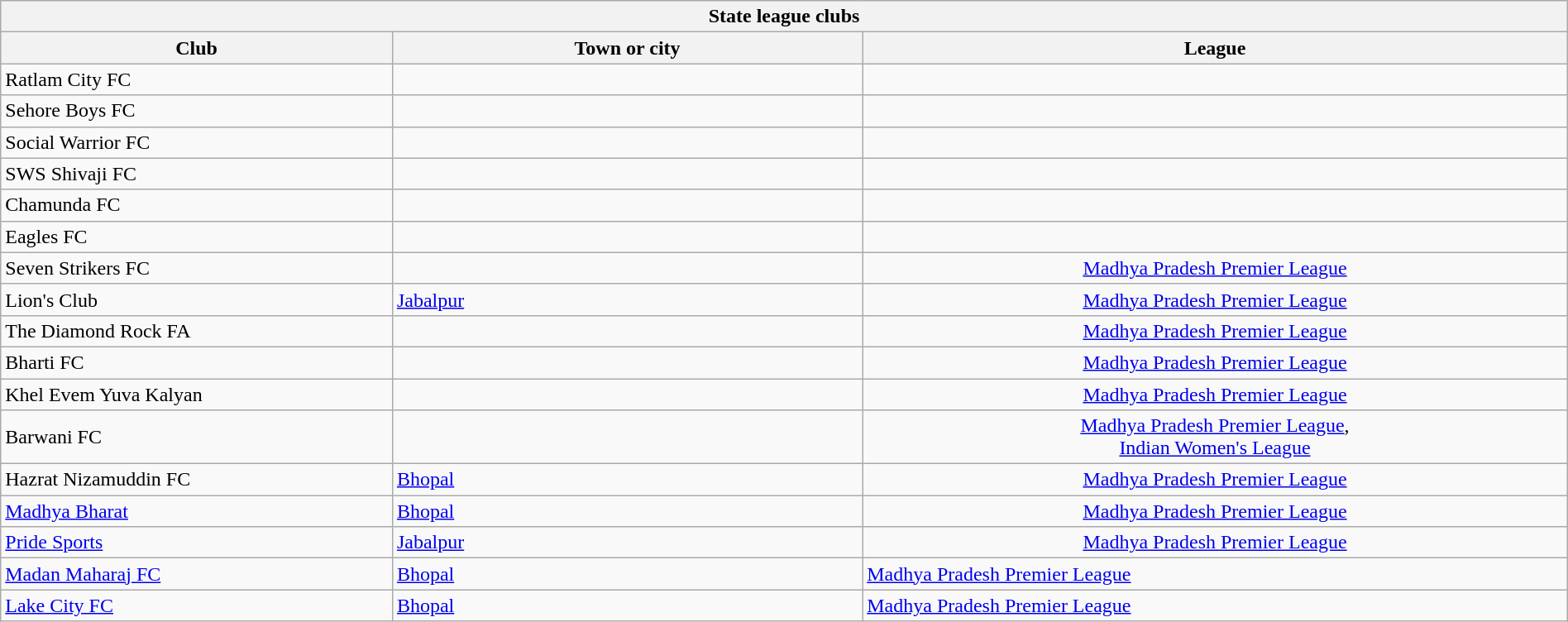<table class="wikitable sortable" width="100%">
<tr>
<th colspan="3">State league clubs</th>
</tr>
<tr>
<th !width="25%">Club</th>
<th width="30%">Town or city</th>
<th width="45%">League</th>
</tr>
<tr>
<td>Ratlam City FC</td>
<td></td>
<td></td>
</tr>
<tr>
<td>Sehore Boys FC</td>
<td></td>
<td></td>
</tr>
<tr>
<td>Social Warrior FC</td>
<td></td>
<td></td>
</tr>
<tr>
<td>SWS Shivaji FC</td>
<td></td>
<td></td>
</tr>
<tr>
<td>Chamunda FC</td>
<td></td>
<td></td>
</tr>
<tr>
<td>Eagles FC</td>
<td></td>
<td></td>
</tr>
<tr>
<td>Seven Strikers FC</td>
<td></td>
<td align="center"><a href='#'>Madhya Pradesh Premier League</a></td>
</tr>
<tr>
<td>Lion's Club</td>
<td><a href='#'>Jabalpur</a></td>
<td align="center"><a href='#'>Madhya Pradesh Premier League</a></td>
</tr>
<tr>
<td>The Diamond Rock FA</td>
<td></td>
<td align="center"><a href='#'>Madhya Pradesh Premier League</a></td>
</tr>
<tr>
<td>Bharti FC</td>
<td></td>
<td align="center"><a href='#'>Madhya Pradesh Premier League</a></td>
</tr>
<tr>
<td>Khel Evem Yuva Kalyan</td>
<td></td>
<td align="center"><a href='#'>Madhya Pradesh Premier League</a></td>
</tr>
<tr>
<td>Barwani FC</td>
<td></td>
<td align="center"><a href='#'>Madhya Pradesh Premier League</a>,<br><a href='#'>Indian Women's League</a></td>
</tr>
<tr>
<td>Hazrat Nizamuddin FC</td>
<td><a href='#'>Bhopal</a></td>
<td align="center"><a href='#'>Madhya Pradesh Premier League</a></td>
</tr>
<tr>
<td><a href='#'>Madhya Bharat</a></td>
<td><a href='#'>Bhopal</a></td>
<td align="center"><a href='#'>Madhya Pradesh Premier League</a></td>
</tr>
<tr>
<td><a href='#'>Pride Sports</a></td>
<td><a href='#'>Jabalpur</a></td>
<td align="center"><a href='#'>Madhya Pradesh Premier League</a></td>
</tr>
<tr>
<td><a href='#'>Madan Maharaj FC</a></td>
<td><a href='#'>Bhopal</a></td>
<td><a href='#'>Madhya Pradesh Premier League</a></td>
</tr>
<tr>
<td><a href='#'>Lake City FC</a></td>
<td><a href='#'>Bhopal</a></td>
<td><a href='#'>Madhya Pradesh Premier League</a></td>
</tr>
</table>
